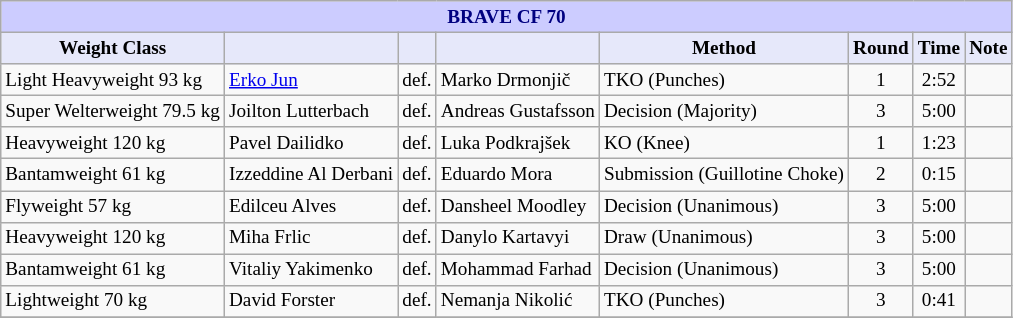<table class="wikitable" style="font-size: 80%;">
<tr>
<th colspan="8" style="background-color: #ccf; color: #000080; text-align: center;"><strong>BRAVE CF 70</strong></th>
</tr>
<tr>
<th colspan="1" style="background-color: #E6E8FA; color: #000000; text-align: center;">Weight Class</th>
<th colspan="1" style="background-color: #E6E8FA; color: #000000; text-align: center;"></th>
<th colspan="1" style="background-color: #E6E8FA; color: #000000; text-align: center;"></th>
<th colspan="1" style="background-color: #E6E8FA; color: #000000; text-align: center;"></th>
<th colspan="1" style="background-color: #E6E8FA; color: #000000; text-align: center;">Method</th>
<th colspan="1" style="background-color: #E6E8FA; color: #000000; text-align: center;">Round</th>
<th colspan="1" style="background-color: #E6E8FA; color: #000000; text-align: center;">Time</th>
<th colspan="1" style="background-color: #E6E8FA; color: #000000; text-align: center;">Note</th>
</tr>
<tr>
<td>Light Heavyweight 93 kg</td>
<td> <a href='#'>Erko Jun</a></td>
<td align=center>def.</td>
<td> Marko Drmonjič</td>
<td>TKO (Punches)</td>
<td align=center>1</td>
<td align=center>2:52</td>
<td></td>
</tr>
<tr>
<td>Super Welterweight 79.5 kg</td>
<td> Joilton Lutterbach</td>
<td>def.</td>
<td> Andreas Gustafsson</td>
<td>Decision (Majority)</td>
<td align=center>3</td>
<td align=center>5:00</td>
<td></td>
</tr>
<tr>
<td>Heavyweight 120 kg</td>
<td> Pavel Dailidko</td>
<td>def.</td>
<td> Luka Podkrajšek</td>
<td>KO (Knee)</td>
<td align=center>1</td>
<td align=center>1:23</td>
<td></td>
</tr>
<tr>
<td>Bantamweight 61 kg</td>
<td> Izzeddine Al Derbani</td>
<td>def.</td>
<td> Eduardo Mora</td>
<td>Submission (Guillotine Choke)</td>
<td align=center>2</td>
<td align=center>0:15</td>
<td></td>
</tr>
<tr>
<td>Flyweight 57 kg</td>
<td> Edilceu Alves</td>
<td>def.</td>
<td> Dansheel Moodley</td>
<td>Decision (Unanimous)</td>
<td align=center>3</td>
<td align=center>5:00</td>
<td></td>
</tr>
<tr>
<td>Heavyweight 120 kg</td>
<td> Miha Frlic</td>
<td>def.</td>
<td> Danylo Kartavyi</td>
<td>Draw (Unanimous)</td>
<td align=center>3</td>
<td align=center>5:00</td>
<td></td>
</tr>
<tr>
<td>Bantamweight 61 kg</td>
<td> Vitaliy Yakimenko</td>
<td>def.</td>
<td> Mohammad Farhad</td>
<td>Decision (Unanimous)</td>
<td align=center>3</td>
<td align=center>5:00</td>
<td></td>
</tr>
<tr>
<td>Lightweight 70 kg</td>
<td> David Forster</td>
<td>def.</td>
<td> Nemanja Nikolić</td>
<td>TKO (Punches)</td>
<td align=center>3</td>
<td align=center>0:41</td>
<td></td>
</tr>
<tr>
</tr>
</table>
